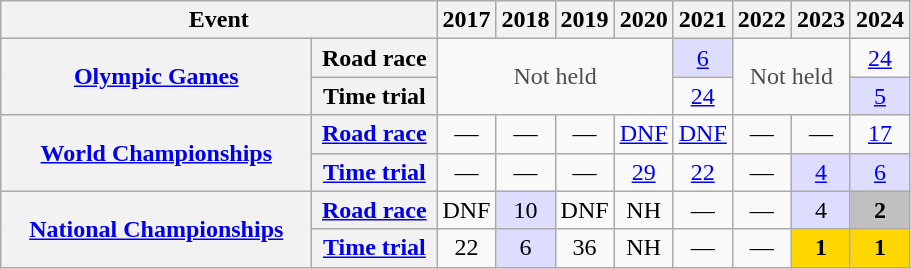<table class="wikitable plainrowheaders">
<tr>
<th colspan="2" scope="col">Event</th>
<th scope="col">2017</th>
<th scope="col">2018</th>
<th scope="col">2019</th>
<th scope="col">2020</th>
<th scope="col">2021</th>
<th scope="col">2022</th>
<th scope="col">2023</th>
<th scope="col">2024</th>
</tr>
<tr style="text-align:center;">
<th rowspan="2" scope="row" width=200> <a href='#'>Olympic Games</a></th>
<th scope="row"  width=76>Road race</th>
<td style="color:#4d4d4d;" rowspan=2 colspan=4>Not held</td>
<td style="background:#ddf;"><a href='#'>6</a></td>
<td style="color:#4d4d4d;" rowspan=2 colspan=2>Not held</td>
<td><a href='#'>24</a></td>
</tr>
<tr style="text-align:center;">
<th scope="row">Time trial</th>
<td><a href='#'>24</a></td>
<td style="background:#ddf;"><a href='#'>5</a></td>
</tr>
<tr style="text-align:center;">
<th rowspan="2" scope="row"> <a href='#'>World Championships</a></th>
<th scope="row"><a href='#'>Road race</a></th>
<td>—</td>
<td>—</td>
<td>—</td>
<td><a href='#'>DNF</a></td>
<td><a href='#'>DNF</a></td>
<td>—</td>
<td>—</td>
<td><a href='#'>17</a></td>
</tr>
<tr style="text-align:center;">
<th scope="row"><a href='#'>Time trial</a></th>
<td>—</td>
<td>—</td>
<td>—</td>
<td><a href='#'>29</a></td>
<td><a href='#'>22</a></td>
<td>—</td>
<td style="background:#ddf;"><a href='#'>4</a></td>
<td style="background:#ddf;"><a href='#'>6</a></td>
</tr>
<tr style="text-align:center;">
<th rowspan="2" scope="row"> <a href='#'>National Championships</a></th>
<th scope="row"><a href='#'>Road race</a></th>
<td>DNF</td>
<td style="background:#ddf;">10</td>
<td>DNF</td>
<td>NH</td>
<td>—</td>
<td>—</td>
<td style="background:#ddf;">4</td>
<td style="background:silver;"><strong>2</strong></td>
</tr>
<tr style="text-align:center;">
<th scope="row"><a href='#'>Time trial</a></th>
<td>22</td>
<td style="background:#ddf;">6</td>
<td>36</td>
<td>NH</td>
<td>—</td>
<td>—</td>
<td style="background:gold;"><strong>1</strong></td>
<td style="background:gold;"><strong>1</strong></td>
</tr>
</table>
